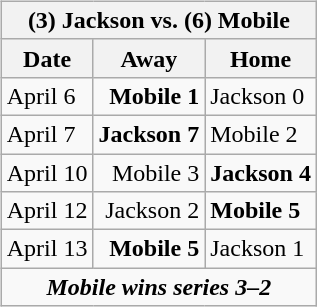<table cellspacing="10">
<tr>
<td valign="top"><br><table class="wikitable">
<tr>
<th bgcolor="#DDDDDD" colspan="4">(3) Jackson vs. (6) Mobile</th>
</tr>
<tr>
<th>Date</th>
<th>Away</th>
<th>Home</th>
</tr>
<tr>
<td>April 6</td>
<td align="right"><strong>Mobile 1</strong></td>
<td>Jackson 0</td>
</tr>
<tr>
<td>April 7</td>
<td align="right"><strong>Jackson 7</strong></td>
<td>Mobile 2</td>
</tr>
<tr>
<td>April 10</td>
<td align="right">Mobile 3</td>
<td><strong>Jackson 4</strong></td>
</tr>
<tr>
<td>April 12</td>
<td align="right">Jackson 2</td>
<td><strong>Mobile 5</strong></td>
</tr>
<tr>
<td>April 13</td>
<td align="right"><strong>Mobile 5</strong></td>
<td>Jackson 1</td>
</tr>
<tr align="center">
<td colspan="4"><strong><em>Mobile wins series 3–2</em></strong></td>
</tr>
</table>
</td>
</tr>
</table>
